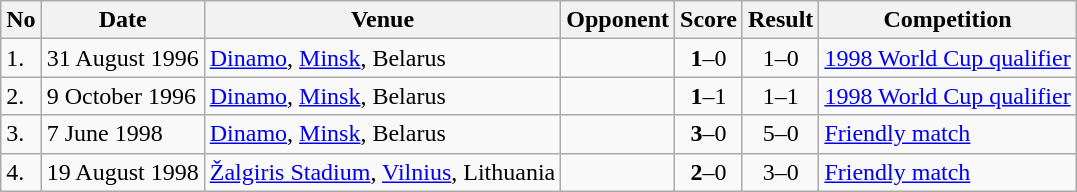<table class="wikitable" style="font-size:100%;">
<tr>
<th>No</th>
<th>Date</th>
<th>Venue</th>
<th>Opponent</th>
<th>Score</th>
<th>Result</th>
<th>Competition</th>
</tr>
<tr>
<td>1.</td>
<td>31 August 1996</td>
<td><a href='#'>Dinamo</a>, <a href='#'>Minsk</a>, Belarus</td>
<td></td>
<td align=center><strong>1</strong>–0</td>
<td align=center>1–0</td>
<td><a href='#'> 1998 World Cup qualifier</a></td>
</tr>
<tr>
<td>2.</td>
<td>9 October 1996</td>
<td><a href='#'>Dinamo</a>, <a href='#'>Minsk</a>, Belarus</td>
<td></td>
<td align=center><strong>1</strong>–1</td>
<td align=center>1–1</td>
<td><a href='#'> 1998 World Cup qualifier</a></td>
</tr>
<tr>
<td>3.</td>
<td>7 June 1998</td>
<td><a href='#'>Dinamo</a>, <a href='#'>Minsk</a>, Belarus</td>
<td></td>
<td align=center><strong>3</strong>–0</td>
<td align=center>5–0</td>
<td><a href='#'> Friendly match</a></td>
</tr>
<tr>
<td>4.</td>
<td>19 August 1998</td>
<td><a href='#'>Žalgiris Stadium</a>, <a href='#'>Vilnius</a>, Lithuania</td>
<td></td>
<td align=center><strong>2</strong>–0</td>
<td align=center>3–0</td>
<td><a href='#'> Friendly match</a></td>
</tr>
</table>
